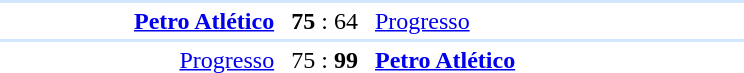<table style="text-align:center" width=500>
<tr>
<th width=30%></th>
<th width=10%></th>
<th width=30%></th>
<th width=10%></th>
</tr>
<tr align="left" bgcolor=#D0E7FF>
<td colspan=4></td>
</tr>
<tr>
<td align="right"><strong><a href='#'>Petro Atlético</a></strong></td>
<td><strong>75</strong> : 64</td>
<td align=left><a href='#'>Progresso</a></td>
</tr>
<tr align="left" bgcolor=#D0E7FF>
<td colspan=4></td>
</tr>
<tr>
<td align="right"><a href='#'>Progresso</a></td>
<td>75 : <strong>99</strong></td>
<td align=left><strong><a href='#'>Petro Atlético</a></strong></td>
</tr>
</table>
